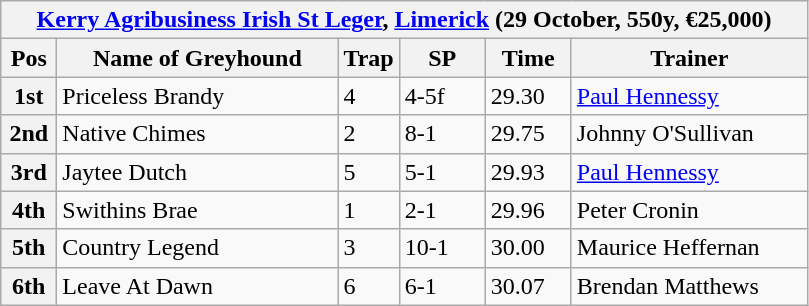<table class="wikitable">
<tr>
<th colspan="6"><a href='#'>Kerry Agribusiness Irish St Leger</a>, <a href='#'>Limerick</a> (29 October, 550y, €25,000)</th>
</tr>
<tr>
<th width=30>Pos</th>
<th width=180>Name of Greyhound</th>
<th width=30>Trap</th>
<th width=50>SP</th>
<th width=50>Time</th>
<th width=150>Trainer</th>
</tr>
<tr>
<th>1st</th>
<td>Priceless Brandy</td>
<td>4</td>
<td>4-5f</td>
<td>29.30</td>
<td><a href='#'>Paul Hennessy</a></td>
</tr>
<tr>
<th>2nd</th>
<td>Native Chimes</td>
<td>2</td>
<td>8-1</td>
<td>29.75</td>
<td>Johnny O'Sullivan</td>
</tr>
<tr>
<th>3rd</th>
<td>Jaytee Dutch</td>
<td>5</td>
<td>5-1</td>
<td>29.93</td>
<td><a href='#'>Paul Hennessy</a></td>
</tr>
<tr>
<th>4th</th>
<td>Swithins Brae</td>
<td>1</td>
<td>2-1</td>
<td>29.96</td>
<td>Peter Cronin</td>
</tr>
<tr>
<th>5th</th>
<td>Country Legend</td>
<td>3</td>
<td>10-1</td>
<td>30.00</td>
<td>Maurice Heffernan</td>
</tr>
<tr>
<th>6th</th>
<td>Leave At Dawn</td>
<td>6</td>
<td>6-1</td>
<td>30.07</td>
<td>Brendan Matthews</td>
</tr>
</table>
